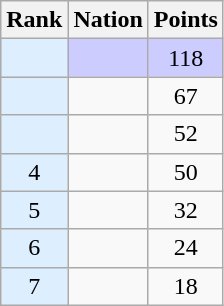<table class="wikitable sortable" style="text-align:center">
<tr>
<th>Rank</th>
<th>Nation</th>
<th>Points</th>
</tr>
<tr style="background-color:#ccccff">
<td bgcolor = DDEEFF></td>
<td align=left></td>
<td>118</td>
</tr>
<tr>
<td bgcolor = DDEEFF></td>
<td align=left></td>
<td>67</td>
</tr>
<tr>
<td bgcolor = DDEEFF></td>
<td align=left></td>
<td>52</td>
</tr>
<tr>
<td bgcolor = DDEEFF>4</td>
<td align=left></td>
<td>50</td>
</tr>
<tr>
<td bgcolor = DDEEFF>5</td>
<td align=left></td>
<td>32</td>
</tr>
<tr>
<td bgcolor = DDEEFF>6</td>
<td align=left></td>
<td>24</td>
</tr>
<tr>
<td bgcolor = DDEEFF>7</td>
<td align=left></td>
<td>18</td>
</tr>
</table>
